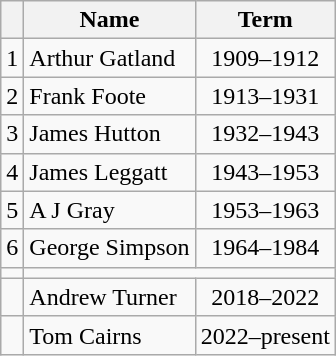<table class="wikitable">
<tr>
<th></th>
<th>Name</th>
<th>Term</th>
</tr>
<tr>
<td>1</td>
<td>Arthur Gatland</td>
<td align=center>1909–1912</td>
</tr>
<tr>
<td>2</td>
<td>Frank Foote</td>
<td align=center>1913–1931</td>
</tr>
<tr>
<td>3</td>
<td>James Hutton</td>
<td align=center>1932–1943</td>
</tr>
<tr>
<td>4</td>
<td>James Leggatt</td>
<td align=center>1943–1953</td>
</tr>
<tr>
<td>5</td>
<td>A J Gray</td>
<td align=center>1953–1963</td>
</tr>
<tr>
<td>6</td>
<td>George Simpson</td>
<td align=center>1964–1984</td>
</tr>
<tr>
<td></td>
</tr>
<tr>
<td></td>
<td>Andrew Turner</td>
<td align=center>2018–2022</td>
</tr>
<tr>
<td></td>
<td>Tom Cairns</td>
<td align=center>2022–present</td>
</tr>
</table>
